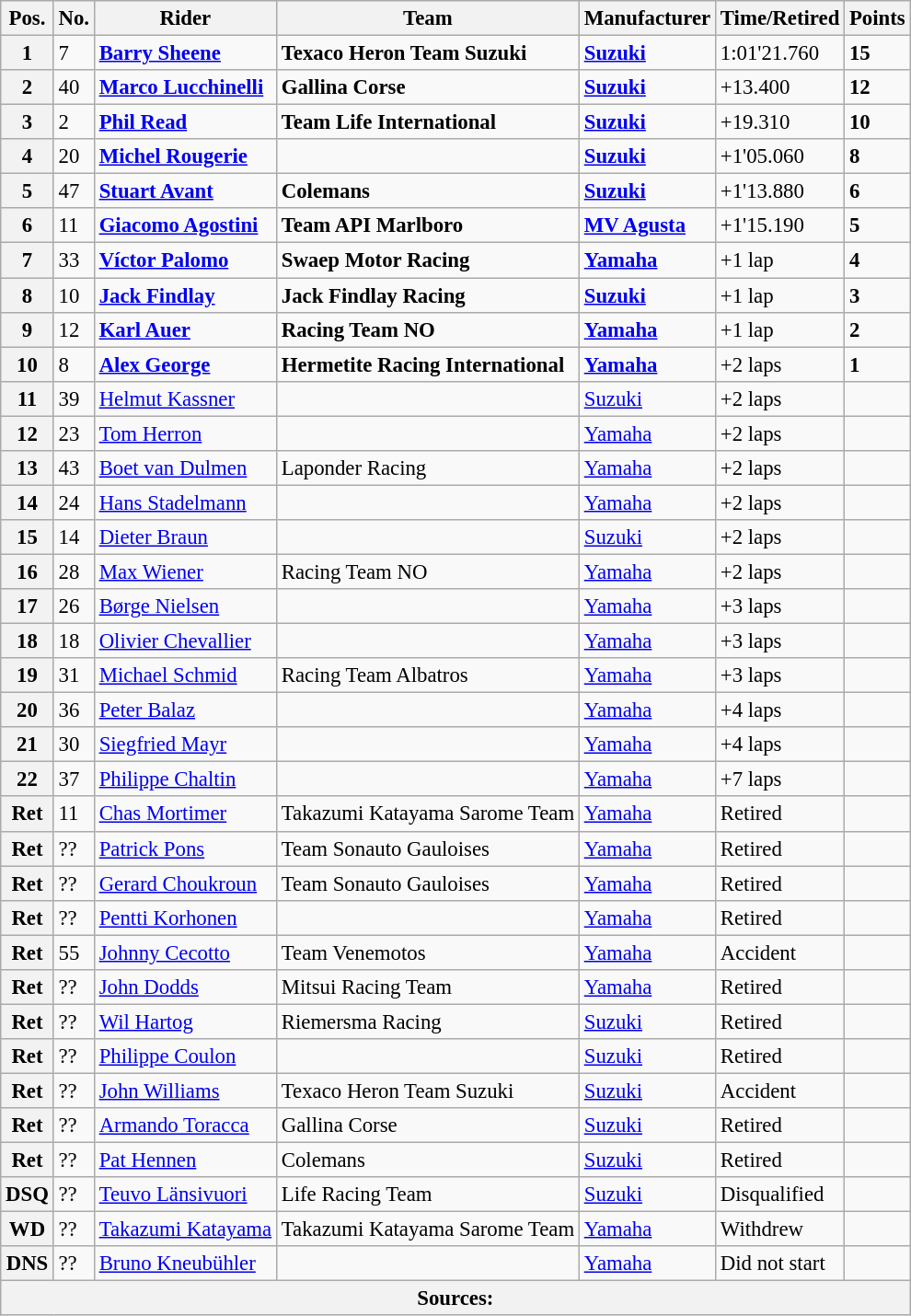<table class="wikitable" style="font-size: 95%;">
<tr>
<th>Pos.</th>
<th>No.</th>
<th>Rider</th>
<th>Team</th>
<th>Manufacturer</th>
<th>Time/Retired</th>
<th>Points</th>
</tr>
<tr>
<th>1</th>
<td>7</td>
<td> <strong><a href='#'>Barry Sheene</a></strong></td>
<td><strong>Texaco Heron Team Suzuki</strong></td>
<td><strong><a href='#'>Suzuki</a></strong></td>
<td>1:01'21.760</td>
<td><strong>15</strong></td>
</tr>
<tr>
<th>2</th>
<td>40</td>
<td> <strong><a href='#'>Marco Lucchinelli</a></strong></td>
<td><strong>Gallina Corse</strong></td>
<td><strong><a href='#'>Suzuki</a></strong></td>
<td>+13.400</td>
<td><strong>12</strong></td>
</tr>
<tr>
<th>3</th>
<td>2</td>
<td> <strong><a href='#'>Phil Read</a></strong></td>
<td><strong>Team Life International</strong></td>
<td><strong><a href='#'>Suzuki</a></strong></td>
<td>+19.310</td>
<td><strong>10</strong></td>
</tr>
<tr>
<th>4</th>
<td>20</td>
<td> <strong><a href='#'>Michel Rougerie</a></strong></td>
<td></td>
<td><strong><a href='#'>Suzuki</a></strong></td>
<td>+1'05.060</td>
<td><strong>8</strong></td>
</tr>
<tr>
<th>5</th>
<td>47</td>
<td> <strong><a href='#'>Stuart Avant</a></strong></td>
<td><strong>Colemans</strong></td>
<td><strong><a href='#'>Suzuki</a></strong></td>
<td>+1'13.880</td>
<td><strong>6</strong></td>
</tr>
<tr>
<th>6</th>
<td>11</td>
<td> <strong><a href='#'>Giacomo Agostini</a></strong></td>
<td><strong>Team API Marlboro</strong></td>
<td><strong><a href='#'>MV Agusta</a></strong></td>
<td>+1'15.190</td>
<td><strong>5</strong></td>
</tr>
<tr>
<th>7</th>
<td>33</td>
<td> <strong><a href='#'>Víctor Palomo</a></strong></td>
<td><strong>Swaep Motor Racing</strong></td>
<td><strong><a href='#'>Yamaha</a></strong></td>
<td>+1 lap</td>
<td><strong>4</strong></td>
</tr>
<tr>
<th>8</th>
<td>10</td>
<td> <strong><a href='#'>Jack Findlay</a></strong></td>
<td><strong>Jack Findlay Racing</strong></td>
<td><strong><a href='#'>Suzuki</a></strong></td>
<td>+1 lap</td>
<td><strong>3</strong></td>
</tr>
<tr>
<th>9</th>
<td>12</td>
<td> <strong><a href='#'>Karl Auer</a></strong></td>
<td><strong>Racing Team NO</strong></td>
<td><strong><a href='#'>Yamaha</a></strong></td>
<td>+1 lap</td>
<td><strong>2</strong></td>
</tr>
<tr>
<th>10</th>
<td>8</td>
<td> <strong><a href='#'>Alex George</a></strong></td>
<td><strong>Hermetite Racing International</strong></td>
<td><strong><a href='#'>Yamaha</a></strong></td>
<td>+2 laps</td>
<td><strong>1</strong></td>
</tr>
<tr>
<th>11</th>
<td>39</td>
<td> <a href='#'>Helmut Kassner</a></td>
<td></td>
<td><a href='#'>Suzuki</a></td>
<td>+2 laps</td>
<td></td>
</tr>
<tr>
<th>12</th>
<td>23</td>
<td> <a href='#'>Tom Herron</a></td>
<td></td>
<td><a href='#'>Yamaha</a></td>
<td>+2 laps</td>
<td></td>
</tr>
<tr>
<th>13</th>
<td>43</td>
<td> <a href='#'>Boet van Dulmen</a></td>
<td>Laponder Racing</td>
<td><a href='#'>Yamaha</a></td>
<td>+2 laps</td>
<td></td>
</tr>
<tr>
<th>14</th>
<td>24</td>
<td> <a href='#'>Hans Stadelmann</a></td>
<td></td>
<td><a href='#'>Yamaha</a></td>
<td>+2 laps</td>
<td></td>
</tr>
<tr>
<th>15</th>
<td>14</td>
<td> <a href='#'>Dieter Braun</a></td>
<td></td>
<td><a href='#'>Suzuki</a></td>
<td>+2 laps</td>
<td></td>
</tr>
<tr>
<th>16</th>
<td>28</td>
<td> <a href='#'>Max Wiener</a></td>
<td>Racing Team NO</td>
<td><a href='#'>Yamaha</a></td>
<td>+2 laps</td>
<td></td>
</tr>
<tr>
<th>17</th>
<td>26</td>
<td> <a href='#'>Børge Nielsen</a></td>
<td></td>
<td><a href='#'>Yamaha</a></td>
<td>+3 laps</td>
<td></td>
</tr>
<tr>
<th>18</th>
<td>18</td>
<td> <a href='#'>Olivier Chevallier</a></td>
<td></td>
<td><a href='#'>Yamaha</a></td>
<td>+3 laps</td>
<td></td>
</tr>
<tr>
<th>19</th>
<td>31</td>
<td> <a href='#'>Michael Schmid</a></td>
<td>Racing Team Albatros</td>
<td><a href='#'>Yamaha</a></td>
<td>+3 laps</td>
<td></td>
</tr>
<tr>
<th>20</th>
<td>36</td>
<td> <a href='#'>Peter Balaz</a></td>
<td></td>
<td><a href='#'>Yamaha</a></td>
<td>+4 laps</td>
<td></td>
</tr>
<tr>
<th>21</th>
<td>30</td>
<td> <a href='#'>Siegfried Mayr</a></td>
<td></td>
<td><a href='#'>Yamaha</a></td>
<td>+4 laps</td>
<td></td>
</tr>
<tr>
<th>22</th>
<td>37</td>
<td> <a href='#'>Philippe Chaltin</a></td>
<td></td>
<td><a href='#'>Yamaha</a></td>
<td>+7 laps</td>
<td></td>
</tr>
<tr>
<th>Ret</th>
<td>11</td>
<td> <a href='#'>Chas Mortimer</a></td>
<td>Takazumi Katayama Sarome Team</td>
<td><a href='#'>Yamaha</a></td>
<td>Retired</td>
<td></td>
</tr>
<tr>
<th>Ret</th>
<td>??</td>
<td> <a href='#'>Patrick Pons</a></td>
<td>Team Sonauto Gauloises</td>
<td><a href='#'>Yamaha</a></td>
<td>Retired</td>
<td></td>
</tr>
<tr>
<th>Ret</th>
<td>??</td>
<td> <a href='#'>Gerard Choukroun</a></td>
<td>Team Sonauto Gauloises</td>
<td><a href='#'>Yamaha</a></td>
<td>Retired</td>
<td></td>
</tr>
<tr>
<th>Ret</th>
<td>??</td>
<td> <a href='#'>Pentti Korhonen</a></td>
<td></td>
<td><a href='#'>Yamaha</a></td>
<td>Retired</td>
<td></td>
</tr>
<tr>
<th>Ret</th>
<td>55</td>
<td> <a href='#'>Johnny Cecotto</a></td>
<td>Team Venemotos</td>
<td><a href='#'>Yamaha</a></td>
<td>Accident</td>
<td></td>
</tr>
<tr>
<th>Ret</th>
<td>??</td>
<td> <a href='#'>John Dodds</a></td>
<td>Mitsui Racing Team</td>
<td><a href='#'>Yamaha</a></td>
<td>Retired</td>
<td></td>
</tr>
<tr>
<th>Ret</th>
<td>??</td>
<td> <a href='#'>Wil Hartog</a></td>
<td>Riemersma Racing</td>
<td><a href='#'>Suzuki</a></td>
<td>Retired</td>
<td></td>
</tr>
<tr>
<th>Ret</th>
<td>??</td>
<td> <a href='#'>Philippe Coulon</a></td>
<td></td>
<td><a href='#'>Suzuki</a></td>
<td>Retired</td>
<td></td>
</tr>
<tr>
<th>Ret</th>
<td>??</td>
<td> <a href='#'>John Williams</a></td>
<td>Texaco Heron Team Suzuki</td>
<td><a href='#'>Suzuki</a></td>
<td>Accident</td>
<td></td>
</tr>
<tr>
<th>Ret</th>
<td>??</td>
<td> <a href='#'>Armando Toracca</a></td>
<td>Gallina Corse</td>
<td><a href='#'>Suzuki</a></td>
<td>Retired</td>
<td></td>
</tr>
<tr>
<th>Ret</th>
<td>??</td>
<td> <a href='#'>Pat Hennen</a></td>
<td>Colemans</td>
<td><a href='#'>Suzuki</a></td>
<td>Retired</td>
<td></td>
</tr>
<tr>
<th>DSQ </th>
<td>??</td>
<td> <a href='#'>Teuvo Länsivuori</a></td>
<td>Life Racing Team</td>
<td><a href='#'>Suzuki</a></td>
<td>Disqualified</td>
<td></td>
</tr>
<tr>
<th>WD </th>
<td>??</td>
<td> <a href='#'>Takazumi Katayama</a></td>
<td>Takazumi Katayama Sarome Team</td>
<td><a href='#'>Yamaha</a></td>
<td>Withdrew</td>
<td></td>
</tr>
<tr>
<th>DNS</th>
<td>??</td>
<td> <a href='#'>Bruno Kneubühler</a></td>
<td></td>
<td><a href='#'>Yamaha</a></td>
<td>Did not start</td>
<td></td>
</tr>
<tr>
<th colspan=9>Sources: </th>
</tr>
</table>
